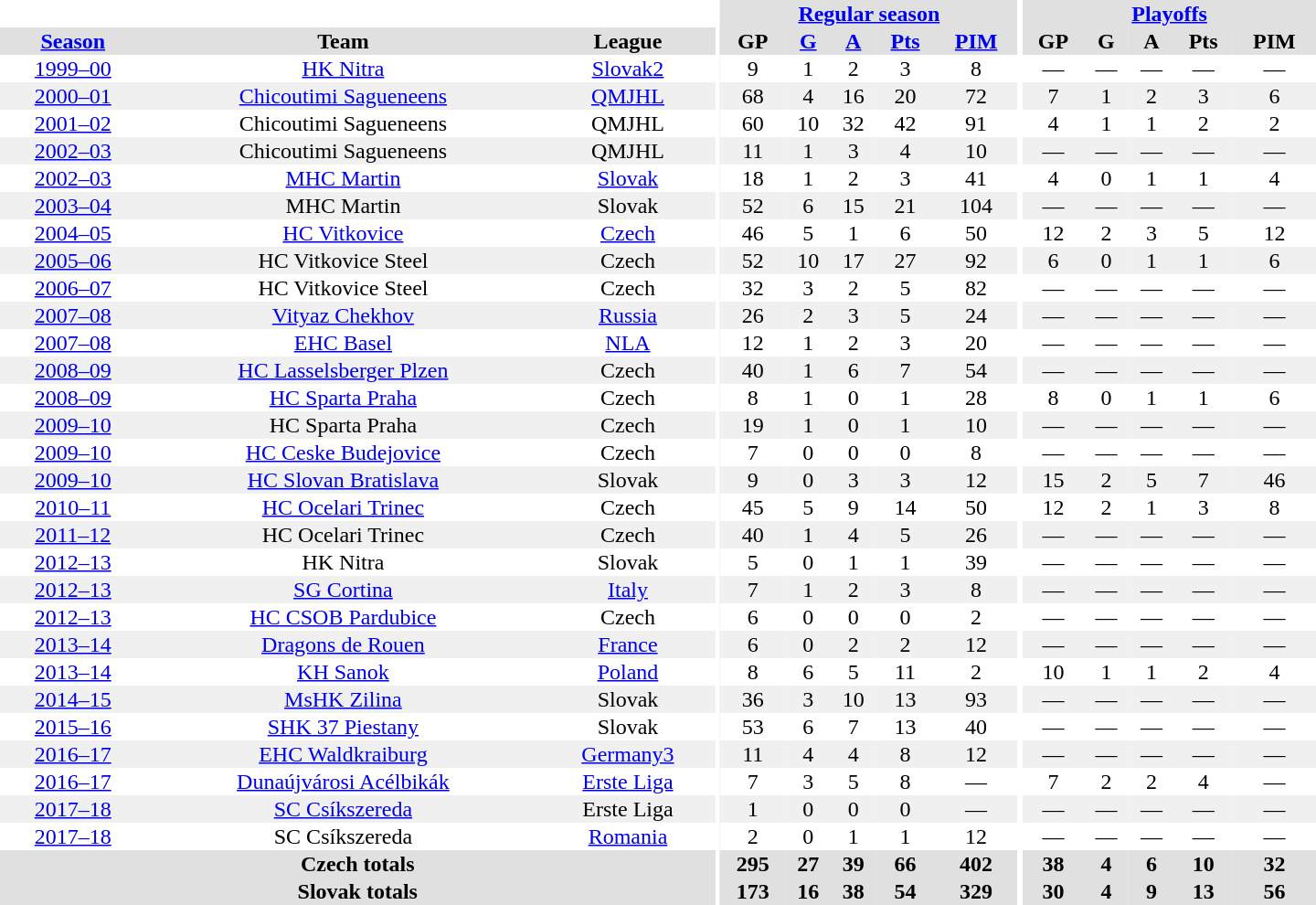<table border="0" cellpadding="1" cellspacing="0" style="text-align:center; width:60em">
<tr bgcolor="#e0e0e0">
<th colspan="3" bgcolor="#ffffff"></th>
<th rowspan="99" bgcolor="#ffffff"></th>
<th colspan="5"><a href='#'>Regular season</a></th>
<th rowspan="99" bgcolor="#ffffff"></th>
<th colspan="5"><a href='#'>Playoffs</a></th>
</tr>
<tr bgcolor="#e0e0e0">
<th><a href='#'>Season</a></th>
<th>Team</th>
<th>League</th>
<th>GP</th>
<th><a href='#'>G</a></th>
<th><a href='#'>A</a></th>
<th><a href='#'>Pts</a></th>
<th><a href='#'>PIM</a></th>
<th>GP</th>
<th>G</th>
<th>A</th>
<th>Pts</th>
<th>PIM</th>
</tr>
<tr>
<td><a href='#'>1999–00</a></td>
<td><a href='#'>HK Nitra</a></td>
<td><a href='#'>Slovak2</a></td>
<td>9</td>
<td>1</td>
<td>2</td>
<td>3</td>
<td>8</td>
<td>—</td>
<td>—</td>
<td>—</td>
<td>—</td>
<td>—</td>
</tr>
<tr bgcolor="#f0f0f0">
<td><a href='#'>2000–01</a></td>
<td><a href='#'>Chicoutimi Sagueneens</a></td>
<td><a href='#'>QMJHL</a></td>
<td>68</td>
<td>4</td>
<td>16</td>
<td>20</td>
<td>72</td>
<td>7</td>
<td>1</td>
<td>2</td>
<td>3</td>
<td>6</td>
</tr>
<tr>
<td><a href='#'>2001–02</a></td>
<td>Chicoutimi Sagueneens</td>
<td>QMJHL</td>
<td>60</td>
<td>10</td>
<td>32</td>
<td>42</td>
<td>91</td>
<td>4</td>
<td>1</td>
<td>1</td>
<td>2</td>
<td>2</td>
</tr>
<tr bgcolor="#f0f0f0">
<td><a href='#'>2002–03</a></td>
<td>Chicoutimi Sagueneens</td>
<td>QMJHL</td>
<td>11</td>
<td>1</td>
<td>3</td>
<td>4</td>
<td>10</td>
<td>—</td>
<td>—</td>
<td>—</td>
<td>—</td>
<td>—</td>
</tr>
<tr>
<td><a href='#'>2002–03</a></td>
<td><a href='#'>MHC Martin</a></td>
<td><a href='#'>Slovak</a></td>
<td>18</td>
<td>1</td>
<td>2</td>
<td>3</td>
<td>41</td>
<td>4</td>
<td>0</td>
<td>1</td>
<td>1</td>
<td>4</td>
</tr>
<tr bgcolor="#f0f0f0">
<td><a href='#'>2003–04</a></td>
<td>MHC Martin</td>
<td>Slovak</td>
<td>52</td>
<td>6</td>
<td>15</td>
<td>21</td>
<td>104</td>
<td>—</td>
<td>—</td>
<td>—</td>
<td>—</td>
<td>—</td>
</tr>
<tr>
<td><a href='#'>2004–05</a></td>
<td><a href='#'>HC Vitkovice</a></td>
<td><a href='#'>Czech</a></td>
<td>46</td>
<td>5</td>
<td>1</td>
<td>6</td>
<td>50</td>
<td>12</td>
<td>2</td>
<td>3</td>
<td>5</td>
<td>12</td>
</tr>
<tr bgcolor="#f0f0f0">
<td><a href='#'>2005–06</a></td>
<td>HC Vitkovice Steel</td>
<td>Czech</td>
<td>52</td>
<td>10</td>
<td>17</td>
<td>27</td>
<td>92</td>
<td>6</td>
<td>0</td>
<td>1</td>
<td>1</td>
<td>6</td>
</tr>
<tr>
<td><a href='#'>2006–07</a></td>
<td>HC Vitkovice Steel</td>
<td>Czech</td>
<td>32</td>
<td>3</td>
<td>2</td>
<td>5</td>
<td>82</td>
<td>—</td>
<td>—</td>
<td>—</td>
<td>—</td>
<td>—</td>
</tr>
<tr bgcolor="#f0f0f0">
<td><a href='#'>2007–08</a></td>
<td><a href='#'>Vityaz Chekhov</a></td>
<td><a href='#'>Russia</a></td>
<td>26</td>
<td>2</td>
<td>3</td>
<td>5</td>
<td>24</td>
<td>—</td>
<td>—</td>
<td>—</td>
<td>—</td>
<td>—</td>
</tr>
<tr>
<td><a href='#'>2007–08</a></td>
<td><a href='#'>EHC Basel</a></td>
<td><a href='#'>NLA</a></td>
<td>12</td>
<td>1</td>
<td>2</td>
<td>3</td>
<td>20</td>
<td>—</td>
<td>—</td>
<td>—</td>
<td>—</td>
<td>—</td>
</tr>
<tr bgcolor="#f0f0f0">
<td><a href='#'>2008–09</a></td>
<td><a href='#'>HC Lasselsberger Plzen</a></td>
<td>Czech</td>
<td>40</td>
<td>1</td>
<td>6</td>
<td>7</td>
<td>54</td>
<td>—</td>
<td>—</td>
<td>—</td>
<td>—</td>
<td>—</td>
</tr>
<tr>
<td><a href='#'>2008–09</a></td>
<td><a href='#'>HC Sparta Praha</a></td>
<td>Czech</td>
<td>8</td>
<td>1</td>
<td>0</td>
<td>1</td>
<td>28</td>
<td>8</td>
<td>0</td>
<td>1</td>
<td>1</td>
<td>6</td>
</tr>
<tr bgcolor="#f0f0f0">
<td><a href='#'>2009–10</a></td>
<td>HC Sparta Praha</td>
<td>Czech</td>
<td>19</td>
<td>1</td>
<td>0</td>
<td>1</td>
<td>10</td>
<td>—</td>
<td>—</td>
<td>—</td>
<td>—</td>
<td>—</td>
</tr>
<tr>
<td><a href='#'>2009–10</a></td>
<td><a href='#'>HC Ceske Budejovice</a></td>
<td>Czech</td>
<td>7</td>
<td>0</td>
<td>0</td>
<td>0</td>
<td>8</td>
<td>—</td>
<td>—</td>
<td>—</td>
<td>—</td>
<td>—</td>
</tr>
<tr bgcolor="#f0f0f0">
<td><a href='#'>2009–10</a></td>
<td><a href='#'>HC Slovan Bratislava</a></td>
<td>Slovak</td>
<td>9</td>
<td>0</td>
<td>3</td>
<td>3</td>
<td>12</td>
<td>15</td>
<td>2</td>
<td>5</td>
<td>7</td>
<td>46</td>
</tr>
<tr>
<td><a href='#'>2010–11</a></td>
<td><a href='#'>HC Ocelari Trinec</a></td>
<td>Czech</td>
<td>45</td>
<td>5</td>
<td>9</td>
<td>14</td>
<td>50</td>
<td>12</td>
<td>2</td>
<td>1</td>
<td>3</td>
<td>8</td>
</tr>
<tr bgcolor="#f0f0f0">
<td><a href='#'>2011–12</a></td>
<td>HC Ocelari Trinec</td>
<td>Czech</td>
<td>40</td>
<td>1</td>
<td>4</td>
<td>5</td>
<td>26</td>
<td>—</td>
<td>—</td>
<td>—</td>
<td>—</td>
<td>—</td>
</tr>
<tr>
<td><a href='#'>2012–13</a></td>
<td>HK Nitra</td>
<td>Slovak</td>
<td>5</td>
<td>0</td>
<td>1</td>
<td>1</td>
<td>39</td>
<td>—</td>
<td>—</td>
<td>—</td>
<td>—</td>
<td>—</td>
</tr>
<tr bgcolor="#f0f0f0">
<td><a href='#'>2012–13</a></td>
<td><a href='#'>SG Cortina</a></td>
<td><a href='#'>Italy</a></td>
<td>7</td>
<td>1</td>
<td>2</td>
<td>3</td>
<td>8</td>
<td>—</td>
<td>—</td>
<td>—</td>
<td>—</td>
<td>—</td>
</tr>
<tr>
<td><a href='#'>2012–13</a></td>
<td><a href='#'>HC CSOB Pardubice</a></td>
<td>Czech</td>
<td>6</td>
<td>0</td>
<td>0</td>
<td>0</td>
<td>2</td>
<td>—</td>
<td>—</td>
<td>—</td>
<td>—</td>
<td>—</td>
</tr>
<tr bgcolor="#f0f0f0">
<td><a href='#'>2013–14</a></td>
<td><a href='#'>Dragons de Rouen</a></td>
<td><a href='#'>France</a></td>
<td>6</td>
<td>0</td>
<td>2</td>
<td>2</td>
<td>12</td>
<td>—</td>
<td>—</td>
<td>—</td>
<td>—</td>
<td>—</td>
</tr>
<tr>
<td><a href='#'>2013–14</a></td>
<td><a href='#'>KH Sanok</a></td>
<td><a href='#'>Poland</a></td>
<td>8</td>
<td>6</td>
<td>5</td>
<td>11</td>
<td>2</td>
<td>10</td>
<td>1</td>
<td>1</td>
<td>2</td>
<td>4</td>
</tr>
<tr bgcolor="#f0f0f0">
<td><a href='#'>2014–15</a></td>
<td><a href='#'>MsHK Zilina</a></td>
<td>Slovak</td>
<td>36</td>
<td>3</td>
<td>10</td>
<td>13</td>
<td>93</td>
<td>—</td>
<td>—</td>
<td>—</td>
<td>—</td>
<td>—</td>
</tr>
<tr>
<td><a href='#'>2015–16</a></td>
<td><a href='#'>SHK 37 Piestany</a></td>
<td>Slovak</td>
<td>53</td>
<td>6</td>
<td>7</td>
<td>13</td>
<td>40</td>
<td>—</td>
<td>—</td>
<td>—</td>
<td>—</td>
<td>—</td>
</tr>
<tr bgcolor="#f0f0f0">
<td><a href='#'>2016–17</a></td>
<td><a href='#'>EHC Waldkraiburg</a></td>
<td><a href='#'>Germany3</a></td>
<td>11</td>
<td>4</td>
<td>4</td>
<td>8</td>
<td>12</td>
<td>—</td>
<td>—</td>
<td>—</td>
<td>—</td>
<td>—</td>
</tr>
<tr>
<td><a href='#'>2016–17</a></td>
<td><a href='#'>Dunaújvárosi Acélbikák</a></td>
<td><a href='#'>Erste Liga</a></td>
<td>7</td>
<td>3</td>
<td>5</td>
<td>8</td>
<td>—</td>
<td>7</td>
<td>2</td>
<td>2</td>
<td>4</td>
<td>—</td>
</tr>
<tr bgcolor="#f0f0f0">
<td><a href='#'>2017–18</a></td>
<td><a href='#'>SC Csíkszereda</a></td>
<td>Erste Liga</td>
<td>1</td>
<td>0</td>
<td>0</td>
<td>0</td>
<td>—</td>
<td>—</td>
<td>—</td>
<td>—</td>
<td>—</td>
<td>—</td>
</tr>
<tr>
<td><a href='#'>2017–18</a></td>
<td>SC Csíkszereda</td>
<td><a href='#'>Romania</a></td>
<td>2</td>
<td>0</td>
<td>1</td>
<td>1</td>
<td>12</td>
<td>—</td>
<td>—</td>
<td>—</td>
<td>—</td>
<td>—</td>
</tr>
<tr>
</tr>
<tr ALIGN="center" bgcolor="#e0e0e0">
<th colspan="3">Czech totals</th>
<th ALIGN="center">295</th>
<th ALIGN="center">27</th>
<th ALIGN="center">39</th>
<th ALIGN="center">66</th>
<th ALIGN="center">402</th>
<th ALIGN="center">38</th>
<th ALIGN="center">4</th>
<th ALIGN="center">6</th>
<th ALIGN="center">10</th>
<th ALIGN="center">32</th>
</tr>
<tr>
</tr>
<tr ALIGN="center" bgcolor="#e0e0e0">
<th colspan="3">Slovak totals</th>
<th ALIGN="center">173</th>
<th ALIGN="center">16</th>
<th ALIGN="center">38</th>
<th ALIGN="center">54</th>
<th ALIGN="center">329</th>
<th ALIGN="center">30</th>
<th ALIGN="center">4</th>
<th ALIGN="center">9</th>
<th ALIGN="center">13</th>
<th ALIGN="center">56</th>
</tr>
</table>
